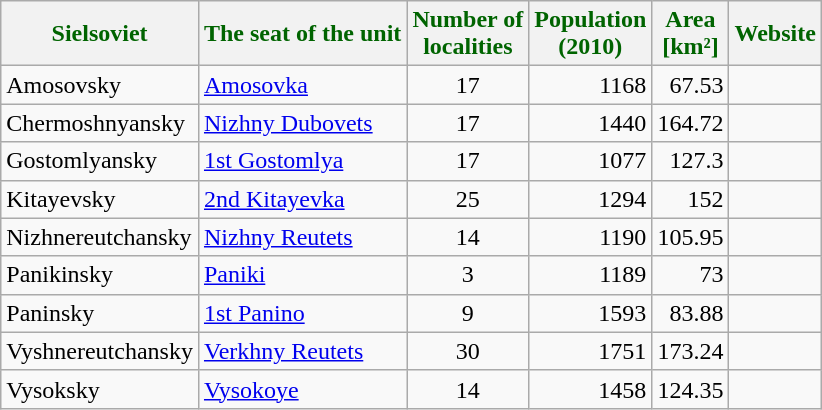<table class="wikitable">
<tr style="color: darkgreen;">
<th>Sielsoviet</th>
<th>The seat of the unit</th>
<th>Number of <br>localities</th>
<th>Population<br>(2010)</th>
<th>Area<br>[km²]</th>
<th>Website</th>
</tr>
<tr>
<td>Amosovsky</td>
<td><a href='#'>Amosovka</a></td>
<td style="text-align:center">17</td>
<td style="text-align:right">1168</td>
<td style="text-align:right">67.53</td>
<td></td>
</tr>
<tr>
<td>Chermoshnyansky</td>
<td><a href='#'>Nizhny Dubovets</a></td>
<td style="text-align:center">17</td>
<td style="text-align:right">1440</td>
<td style="text-align:right">164.72</td>
<td></td>
</tr>
<tr>
<td>Gostomlyansky</td>
<td><a href='#'>1st Gostomlya</a></td>
<td style="text-align:center">17</td>
<td style="text-align:right">1077</td>
<td style="text-align:right">127.3</td>
<td></td>
</tr>
<tr>
<td>Kitayevsky</td>
<td><a href='#'>2nd Kitayevka</a></td>
<td style="text-align:center">25</td>
<td style="text-align:right">1294</td>
<td style="text-align:right">152</td>
<td></td>
</tr>
<tr>
<td>Nizhnereutchansky</td>
<td><a href='#'>Nizhny Reutets</a></td>
<td style="text-align:center">14</td>
<td style="text-align:right">1190</td>
<td style="text-align:right">105.95</td>
<td></td>
</tr>
<tr>
<td>Panikinsky</td>
<td><a href='#'>Paniki</a></td>
<td style="text-align:center">3</td>
<td style="text-align:right">1189</td>
<td style="text-align:right">73</td>
<td></td>
</tr>
<tr>
<td>Paninsky</td>
<td><a href='#'>1st Panino</a></td>
<td style="text-align:center">9</td>
<td style="text-align:right">1593</td>
<td style="text-align:right">83.88</td>
<td></td>
</tr>
<tr>
<td>Vyshnereutchansky</td>
<td><a href='#'>Verkhny Reutets</a></td>
<td style="text-align:center">30</td>
<td style="text-align:right">1751</td>
<td style="text-align:right">173.24</td>
<td></td>
</tr>
<tr>
<td>Vysoksky</td>
<td><a href='#'>Vysokoye</a></td>
<td style="text-align:center">14</td>
<td style="text-align:right">1458</td>
<td style="text-align:right">124.35</td>
<td></td>
</tr>
</table>
